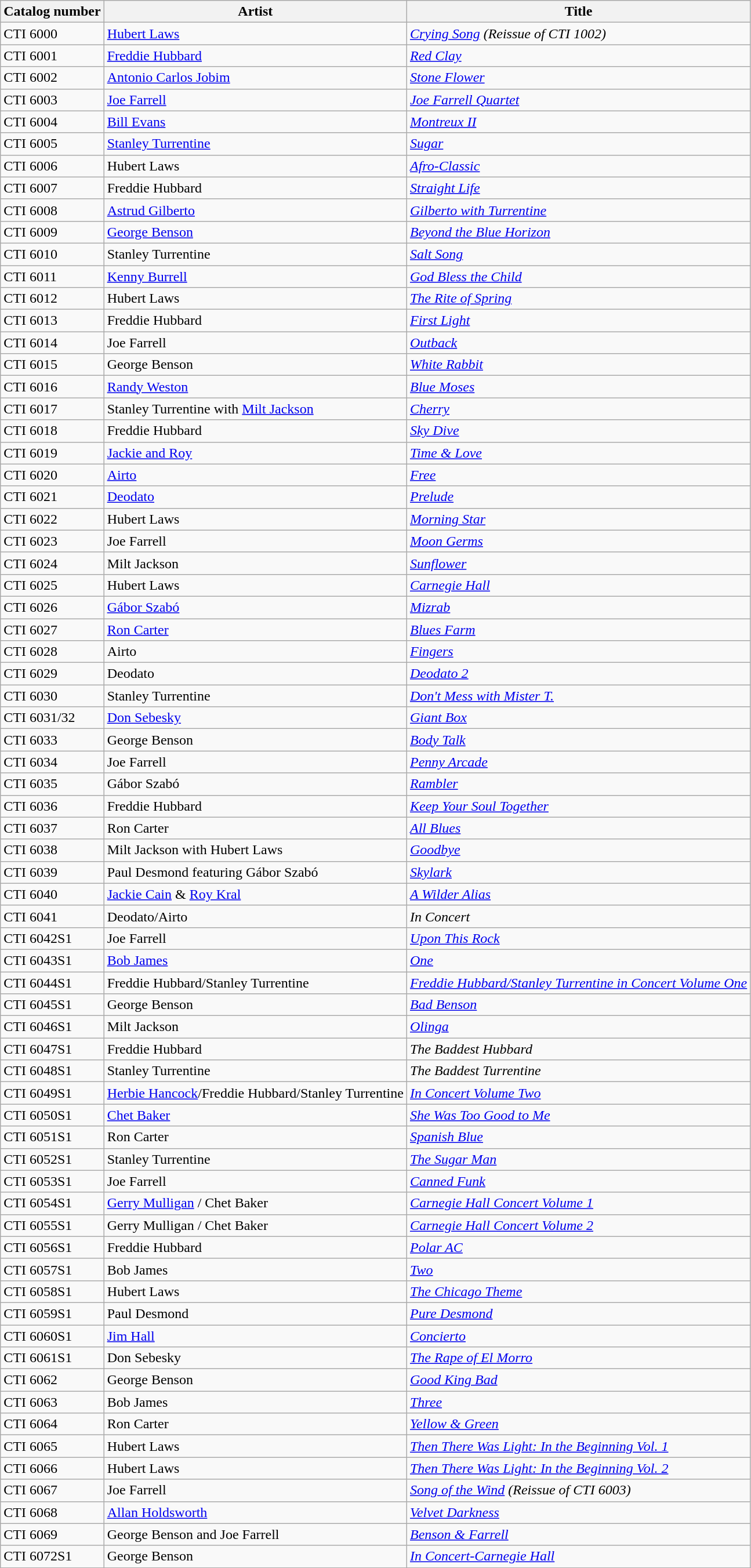<table align="center" | class="wikitable sortable" | bgcolor="#CCCCCC">
<tr>
<th>Catalog number</th>
<th>Artist</th>
<th>Title</th>
</tr>
<tr>
<td>CTI 6000</td>
<td><a href='#'>Hubert Laws</a></td>
<td><em><a href='#'>Crying Song</a></em> <em>(Reissue of CTI 1002)</em></td>
</tr>
<tr>
<td>CTI 6001</td>
<td><a href='#'>Freddie Hubbard</a></td>
<td><em><a href='#'>Red Clay</a></em></td>
</tr>
<tr>
<td>CTI 6002</td>
<td><a href='#'>Antonio Carlos Jobim</a></td>
<td><em><a href='#'>Stone Flower</a></em></td>
</tr>
<tr>
<td>CTI 6003</td>
<td><a href='#'>Joe Farrell</a></td>
<td><em><a href='#'>Joe Farrell Quartet</a></em></td>
</tr>
<tr>
<td>CTI 6004</td>
<td><a href='#'>Bill Evans</a></td>
<td><em><a href='#'>Montreux II</a></em></td>
</tr>
<tr>
<td>CTI 6005</td>
<td><a href='#'>Stanley Turrentine</a></td>
<td><em><a href='#'>Sugar</a></em></td>
</tr>
<tr>
<td>CTI 6006</td>
<td>Hubert Laws</td>
<td><em> <a href='#'>Afro-Classic</a></em></td>
</tr>
<tr>
<td>CTI 6007</td>
<td>Freddie Hubbard</td>
<td><em><a href='#'>Straight Life</a></em></td>
</tr>
<tr>
<td>CTI 6008</td>
<td><a href='#'>Astrud Gilberto</a></td>
<td><em><a href='#'>Gilberto with Turrentine</a></em></td>
</tr>
<tr>
<td>CTI 6009</td>
<td><a href='#'>George Benson</a></td>
<td><em><a href='#'>Beyond the Blue Horizon</a></em></td>
</tr>
<tr>
<td>CTI 6010</td>
<td>Stanley Turrentine</td>
<td><em><a href='#'>Salt Song</a></em></td>
</tr>
<tr>
<td>CTI 6011</td>
<td><a href='#'>Kenny Burrell</a></td>
<td><em><a href='#'>God Bless the Child</a></em></td>
</tr>
<tr>
<td>CTI 6012</td>
<td>Hubert Laws</td>
<td><em><a href='#'>The Rite of Spring</a></em></td>
</tr>
<tr>
<td>CTI 6013</td>
<td>Freddie Hubbard</td>
<td><em><a href='#'>First Light</a></em></td>
</tr>
<tr>
<td>CTI 6014</td>
<td>Joe Farrell</td>
<td><em><a href='#'>Outback</a></em></td>
</tr>
<tr>
<td>CTI 6015</td>
<td>George Benson</td>
<td><em><a href='#'>White Rabbit</a></em></td>
</tr>
<tr>
<td>CTI 6016</td>
<td><a href='#'>Randy Weston</a></td>
<td><em><a href='#'>Blue Moses</a></em></td>
</tr>
<tr>
<td>CTI 6017</td>
<td>Stanley Turrentine with <a href='#'>Milt Jackson</a></td>
<td><em><a href='#'>Cherry</a></em></td>
</tr>
<tr>
<td>CTI 6018</td>
<td>Freddie Hubbard</td>
<td><em><a href='#'>Sky Dive</a></em></td>
</tr>
<tr>
<td>CTI 6019</td>
<td><a href='#'>Jackie and Roy</a></td>
<td><em><a href='#'>Time & Love</a></em></td>
</tr>
<tr>
<td>CTI 6020</td>
<td><a href='#'>Airto</a></td>
<td><em><a href='#'>Free</a></em></td>
</tr>
<tr>
<td>CTI 6021</td>
<td><a href='#'>Deodato</a></td>
<td><em><a href='#'>Prelude</a></em></td>
</tr>
<tr>
<td>CTI 6022</td>
<td>Hubert Laws</td>
<td><em><a href='#'>Morning Star</a></em></td>
</tr>
<tr>
<td>CTI 6023</td>
<td>Joe Farrell</td>
<td><em><a href='#'>Moon Germs</a></em></td>
</tr>
<tr>
<td>CTI 6024</td>
<td>Milt Jackson</td>
<td><em><a href='#'>Sunflower</a></em></td>
</tr>
<tr>
<td>CTI 6025</td>
<td>Hubert Laws</td>
<td><em><a href='#'>Carnegie Hall</a></em></td>
</tr>
<tr>
<td>CTI 6026</td>
<td><a href='#'>Gábor Szabó</a></td>
<td><em><a href='#'>Mizrab</a></em></td>
</tr>
<tr>
<td>CTI 6027</td>
<td><a href='#'>Ron Carter</a></td>
<td><em><a href='#'>Blues Farm</a></em></td>
</tr>
<tr>
<td>CTI 6028</td>
<td>Airto</td>
<td><em><a href='#'>Fingers</a></em></td>
</tr>
<tr>
<td>CTI 6029</td>
<td>Deodato</td>
<td><em><a href='#'>Deodato 2</a></em></td>
</tr>
<tr>
<td>CTI 6030</td>
<td>Stanley Turrentine</td>
<td><em><a href='#'>Don't Mess with Mister T.</a></em></td>
</tr>
<tr>
<td>CTI 6031/32</td>
<td><a href='#'>Don Sebesky</a></td>
<td><em><a href='#'>Giant Box</a></em></td>
</tr>
<tr>
<td>CTI 6033</td>
<td>George Benson</td>
<td><em><a href='#'>Body Talk</a></em></td>
</tr>
<tr>
<td>CTI 6034</td>
<td>Joe Farrell</td>
<td><em><a href='#'>Penny Arcade</a></em></td>
</tr>
<tr>
<td>CTI 6035</td>
<td>Gábor Szabó</td>
<td><em><a href='#'>Rambler</a></em></td>
</tr>
<tr>
<td>CTI 6036</td>
<td>Freddie Hubbard</td>
<td><em><a href='#'>Keep Your Soul Together</a></em></td>
</tr>
<tr>
<td>CTI 6037</td>
<td>Ron Carter</td>
<td><em><a href='#'>All Blues</a></em></td>
</tr>
<tr>
<td>CTI 6038</td>
<td>Milt Jackson with Hubert Laws</td>
<td><em><a href='#'>Goodbye</a></em></td>
</tr>
<tr>
<td>CTI 6039</td>
<td>Paul Desmond featuring Gábor Szabó</td>
<td><em><a href='#'>Skylark</a></em></td>
</tr>
<tr>
<td>CTI 6040</td>
<td><a href='#'>Jackie Cain</a> & <a href='#'>Roy Kral</a></td>
<td><em><a href='#'>A Wilder Alias</a></em></td>
</tr>
<tr>
<td>CTI 6041</td>
<td>Deodato/Airto</td>
<td><em>In Concert</em></td>
</tr>
<tr>
<td>CTI 6042S1</td>
<td>Joe Farrell</td>
<td><em><a href='#'>Upon This Rock</a></em></td>
</tr>
<tr>
<td>CTI 6043S1</td>
<td><a href='#'>Bob James</a></td>
<td><em><a href='#'>One</a></em></td>
</tr>
<tr>
<td>CTI 6044S1</td>
<td>Freddie Hubbard/Stanley Turrentine</td>
<td><em><a href='#'>Freddie Hubbard/Stanley Turrentine in Concert Volume One</a></em></td>
</tr>
<tr>
<td>CTI 6045S1</td>
<td>George Benson</td>
<td><em><a href='#'>Bad Benson</a></em></td>
</tr>
<tr>
<td>CTI 6046S1</td>
<td>Milt Jackson</td>
<td><em><a href='#'>Olinga</a></em></td>
</tr>
<tr>
<td>CTI 6047S1</td>
<td>Freddie Hubbard</td>
<td><em>The Baddest Hubbard</em></td>
</tr>
<tr>
<td>CTI 6048S1</td>
<td>Stanley Turrentine</td>
<td><em>The Baddest Turrentine</em></td>
</tr>
<tr>
<td>CTI 6049S1</td>
<td><a href='#'>Herbie Hancock</a>/Freddie Hubbard/Stanley Turrentine</td>
<td><em><a href='#'>In Concert Volume Two</a></em></td>
</tr>
<tr>
<td>CTI 6050S1</td>
<td><a href='#'>Chet Baker</a></td>
<td><em><a href='#'>She Was Too Good to Me</a></em></td>
</tr>
<tr>
<td>CTI 6051S1</td>
<td>Ron Carter</td>
<td><em><a href='#'>Spanish Blue</a></em></td>
</tr>
<tr>
<td>CTI 6052S1</td>
<td>Stanley Turrentine</td>
<td><em><a href='#'>The Sugar Man</a></em></td>
</tr>
<tr>
<td>CTI 6053S1</td>
<td>Joe Farrell</td>
<td><em><a href='#'>Canned Funk</a></em></td>
</tr>
<tr>
<td>CTI 6054S1</td>
<td><a href='#'>Gerry Mulligan</a> / Chet Baker</td>
<td><em><a href='#'>Carnegie Hall Concert Volume 1</a></em></td>
</tr>
<tr>
<td>CTI 6055S1</td>
<td>Gerry Mulligan / Chet Baker</td>
<td><em><a href='#'>Carnegie Hall Concert Volume 2</a></em></td>
</tr>
<tr>
<td>CTI 6056S1</td>
<td>Freddie Hubbard</td>
<td><em><a href='#'>Polar AC</a></em></td>
</tr>
<tr>
<td>CTI 6057S1</td>
<td>Bob James</td>
<td><em><a href='#'>Two</a></em></td>
</tr>
<tr>
<td>CTI 6058S1</td>
<td>Hubert Laws</td>
<td><em><a href='#'>The Chicago Theme</a></em></td>
</tr>
<tr>
<td>CTI 6059S1</td>
<td>Paul Desmond</td>
<td><em><a href='#'>Pure Desmond</a></em></td>
</tr>
<tr>
<td>CTI 6060S1</td>
<td><a href='#'>Jim Hall</a></td>
<td><em><a href='#'>Concierto</a></em></td>
</tr>
<tr>
<td>CTI 6061S1</td>
<td>Don Sebesky</td>
<td><em><a href='#'>The Rape of El Morro</a></em></td>
</tr>
<tr>
<td>CTI 6062</td>
<td>George Benson</td>
<td><em><a href='#'>Good King Bad</a></em></td>
</tr>
<tr>
<td>CTI 6063</td>
<td>Bob James</td>
<td><em><a href='#'>Three</a></em></td>
</tr>
<tr>
<td>CTI 6064</td>
<td>Ron Carter</td>
<td><em><a href='#'>Yellow & Green</a></em></td>
</tr>
<tr>
<td>CTI 6065</td>
<td>Hubert Laws</td>
<td><em><a href='#'>Then There Was Light: In the Beginning Vol. 1</a></em></td>
</tr>
<tr>
<td>CTI 6066</td>
<td>Hubert Laws</td>
<td><em><a href='#'>Then There Was Light: In the Beginning Vol. 2</a></em></td>
</tr>
<tr>
<td>CTI 6067</td>
<td>Joe Farrell</td>
<td><em><a href='#'>Song of the Wind</a></em> <em>(Reissue of CTI 6003)</em></td>
</tr>
<tr>
<td>CTI 6068</td>
<td><a href='#'>Allan Holdsworth</a></td>
<td><em><a href='#'>Velvet Darkness</a></em></td>
</tr>
<tr>
<td>CTI 6069</td>
<td>George Benson and Joe Farrell</td>
<td><em><a href='#'>Benson & Farrell</a></em></td>
</tr>
<tr>
<td>CTI 6072S1</td>
<td>George Benson</td>
<td><em><a href='#'>In Concert-Carnegie Hall</a></em></td>
</tr>
</table>
